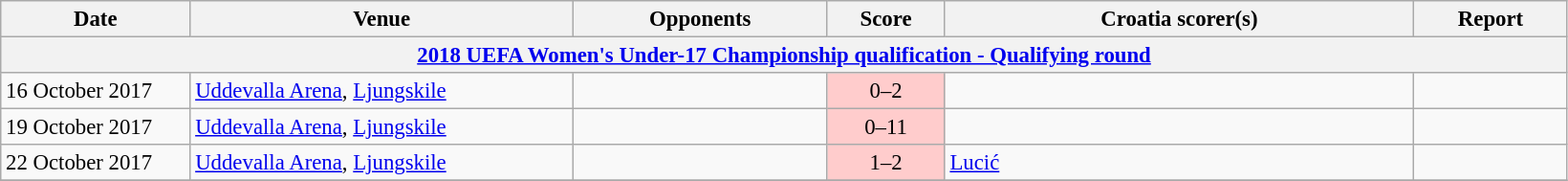<table class="wikitable" style="font-size:95%;">
<tr>
<th width=125>Date</th>
<th width=260>Venue</th>
<th width=170>Opponents</th>
<th width= 75>Score</th>
<th width=320>Croatia scorer(s)</th>
<th width=100>Report</th>
</tr>
<tr>
<th colspan=7><a href='#'>2018 UEFA Women's Under-17 Championship qualification - Qualifying round</a></th>
</tr>
<tr>
<td>16 October 2017</td>
<td><a href='#'>Uddevalla Arena</a>, <a href='#'>Ljungskile</a></td>
<td></td>
<td align=center bgcolor=#FFCCCC>0–2</td>
<td></td>
<td></td>
</tr>
<tr>
<td>19 October 2017</td>
<td><a href='#'>Uddevalla Arena</a>, <a href='#'>Ljungskile</a></td>
<td></td>
<td align=center bgcolor=#FFCCCC>0–11</td>
<td></td>
<td></td>
</tr>
<tr>
<td>22 October 2017</td>
<td><a href='#'>Uddevalla Arena</a>, <a href='#'>Ljungskile</a></td>
<td></td>
<td align=center bgcolor=#FFCCCC>1–2</td>
<td><a href='#'>Lucić</a></td>
<td></td>
</tr>
<tr>
</tr>
</table>
